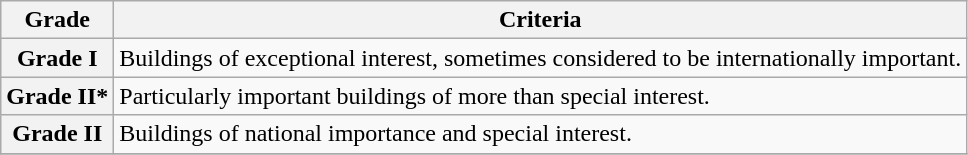<table class="wikitable" border="1">
<tr>
<th>Grade</th>
<th>Criteria</th>
</tr>
<tr>
<th>Grade I</th>
<td>Buildings of exceptional interest, sometimes considered to be internationally important.</td>
</tr>
<tr>
<th>Grade II*</th>
<td>Particularly important buildings of more than special interest.</td>
</tr>
<tr>
<th>Grade II</th>
<td>Buildings of national importance and special interest.</td>
</tr>
<tr>
</tr>
</table>
